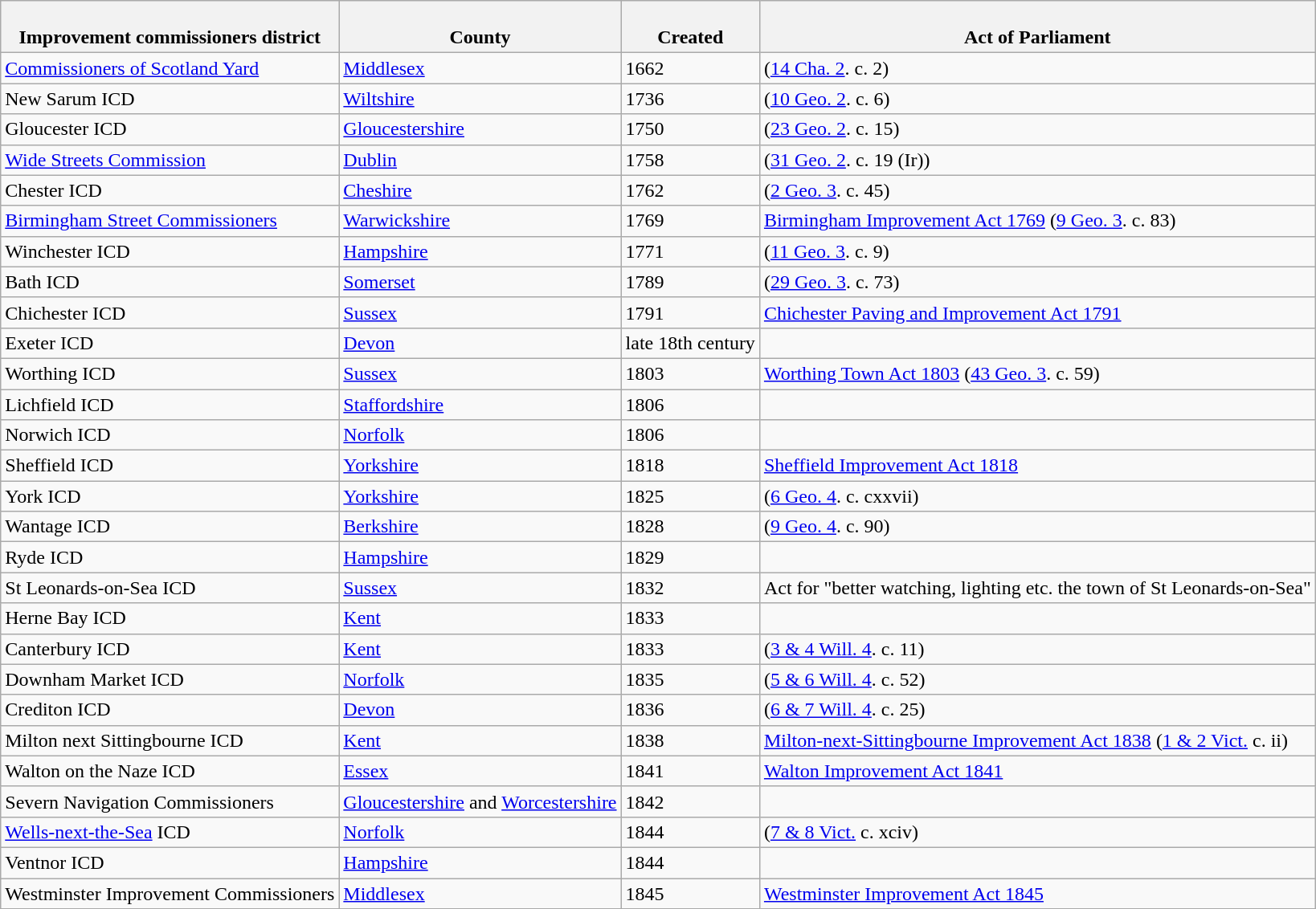<table class="wikitable sortable">
<tr>
<th><br>Improvement commissioners district</th>
<th><br>County</th>
<th><br>Created</th>
<th><br>Act of Parliament</th>
</tr>
<tr>
<td><a href='#'>Commissioners of Scotland Yard</a></td>
<td><a href='#'>Middlesex</a></td>
<td>1662</td>
<td>(<a href='#'>14 Cha. 2</a>. c. 2)</td>
</tr>
<tr>
<td>New Sarum ICD</td>
<td><a href='#'>Wiltshire</a></td>
<td>1736</td>
<td>(<a href='#'>10 Geo. 2</a>. c. 6)</td>
</tr>
<tr>
<td>Gloucester ICD</td>
<td><a href='#'>Gloucestershire</a></td>
<td>1750</td>
<td>(<a href='#'>23 Geo. 2</a>. c. 15)</td>
</tr>
<tr>
<td><a href='#'>Wide Streets Commission</a></td>
<td><a href='#'>Dublin</a></td>
<td>1758</td>
<td>(<a href='#'>31 Geo. 2</a>. c. 19 (Ir))</td>
</tr>
<tr>
<td>Chester ICD</td>
<td><a href='#'>Cheshire</a></td>
<td>1762</td>
<td>(<a href='#'>2 Geo. 3</a>. c. 45)</td>
</tr>
<tr>
<td><a href='#'>Birmingham Street Commissioners</a></td>
<td><a href='#'>Warwickshire</a></td>
<td>1769</td>
<td><a href='#'>Birmingham Improvement Act 1769</a> (<a href='#'>9 Geo. 3</a>. c. 83)</td>
</tr>
<tr>
<td>Winchester ICD</td>
<td><a href='#'>Hampshire</a></td>
<td>1771</td>
<td>(<a href='#'>11 Geo. 3</a>. c. 9)</td>
</tr>
<tr>
<td>Bath ICD</td>
<td><a href='#'>Somerset</a></td>
<td>1789</td>
<td>(<a href='#'>29 Geo. 3</a>. c. 73)</td>
</tr>
<tr>
<td>Chichester ICD</td>
<td><a href='#'>Sussex</a></td>
<td>1791</td>
<td><a href='#'>Chichester Paving and Improvement Act 1791</a></td>
</tr>
<tr>
<td>Exeter ICD</td>
<td><a href='#'>Devon</a></td>
<td>late 18th century</td>
<td></td>
</tr>
<tr>
<td>Worthing ICD</td>
<td><a href='#'>Sussex</a></td>
<td>1803</td>
<td><a href='#'>Worthing Town Act 1803</a> (<a href='#'>43 Geo. 3</a>. c. 59)</td>
</tr>
<tr>
<td>Lichfield ICD</td>
<td><a href='#'>Staffordshire</a></td>
<td>1806</td>
<td></td>
</tr>
<tr>
<td>Norwich ICD</td>
<td><a href='#'>Norfolk</a></td>
<td>1806</td>
<td></td>
</tr>
<tr>
<td>Sheffield ICD</td>
<td><a href='#'>Yorkshire</a></td>
<td>1818</td>
<td><a href='#'>Sheffield Improvement Act 1818</a></td>
</tr>
<tr>
<td>York ICD</td>
<td><a href='#'>Yorkshire</a></td>
<td>1825</td>
<td>(<a href='#'>6 Geo. 4</a>. c. cxxvii)</td>
</tr>
<tr>
<td>Wantage ICD</td>
<td><a href='#'>Berkshire</a></td>
<td>1828</td>
<td>(<a href='#'>9 Geo. 4</a>. c. 90)</td>
</tr>
<tr>
<td>Ryde ICD</td>
<td><a href='#'>Hampshire</a></td>
<td>1829</td>
<td></td>
</tr>
<tr>
<td>St Leonards-on-Sea ICD</td>
<td><a href='#'>Sussex</a></td>
<td>1832</td>
<td>Act for "better watching, lighting etc. the town of St Leonards-on-Sea"</td>
</tr>
<tr>
<td>Herne Bay ICD</td>
<td><a href='#'>Kent</a></td>
<td>1833</td>
<td></td>
</tr>
<tr>
<td>Canterbury ICD</td>
<td><a href='#'>Kent</a></td>
<td>1833</td>
<td>(<a href='#'>3 & 4 Will. 4</a>. c. 11)</td>
</tr>
<tr>
<td>Downham Market ICD</td>
<td><a href='#'>Norfolk</a></td>
<td>1835</td>
<td>(<a href='#'>5 & 6 Will. 4</a>. c. 52)</td>
</tr>
<tr>
<td>Crediton ICD</td>
<td><a href='#'>Devon</a></td>
<td>1836</td>
<td>(<a href='#'>6 & 7 Will. 4</a>. c. 25)</td>
</tr>
<tr>
<td>Milton next Sittingbourne ICD</td>
<td><a href='#'>Kent</a></td>
<td>1838</td>
<td><a href='#'>Milton-next-Sittingbourne Improvement Act 1838</a> (<a href='#'>1 & 2 Vict.</a> c. ii)</td>
</tr>
<tr>
<td>Walton on the Naze ICD</td>
<td><a href='#'>Essex</a></td>
<td>1841</td>
<td><a href='#'>Walton Improvement Act 1841</a></td>
</tr>
<tr>
<td>Severn Navigation Commissioners</td>
<td><a href='#'>Gloucestershire</a> and <a href='#'>Worcestershire</a></td>
<td>1842</td>
<td></td>
</tr>
<tr>
<td><a href='#'>Wells-next-the-Sea</a> ICD</td>
<td><a href='#'>Norfolk</a></td>
<td>1844</td>
<td>(<a href='#'>7 & 8 Vict.</a> c. xciv)</td>
</tr>
<tr>
<td>Ventnor ICD</td>
<td><a href='#'>Hampshire</a></td>
<td>1844</td>
<td></td>
</tr>
<tr>
<td>Westminster Improvement Commissioners</td>
<td><a href='#'>Middlesex</a></td>
<td>1845</td>
<td><a href='#'>Westminster Improvement Act 1845</a></td>
</tr>
</table>
